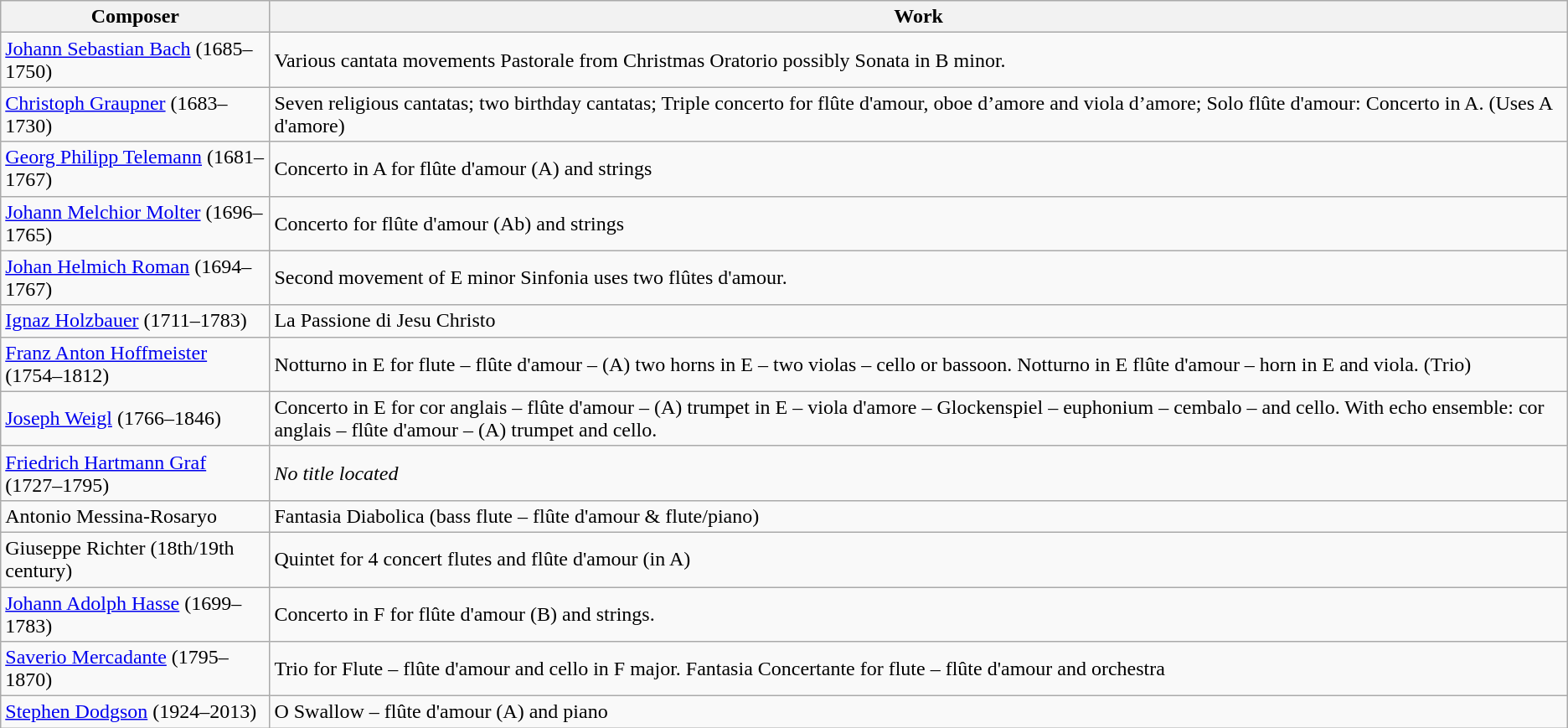<table class="wikitable">
<tr>
<th>Composer</th>
<th>Work</th>
</tr>
<tr>
<td><a href='#'>Johann Sebastian Bach</a> (1685–1750)</td>
<td>Various cantata movements Pastorale from Christmas Oratorio possibly Sonata in B minor.</td>
</tr>
<tr>
<td><a href='#'>Christoph Graupner</a> (1683–1730)</td>
<td>Seven religious cantatas; two birthday cantatas; Triple concerto for flûte d'amour, oboe d’amore and viola d’amore;   Solo flûte d'amour: Concerto in A. (Uses A d'amore)</td>
</tr>
<tr>
<td><a href='#'>Georg Philipp Telemann</a> (1681–1767)</td>
<td>Concerto in A for flûte d'amour (A) and strings</td>
</tr>
<tr>
<td><a href='#'>Johann Melchior Molter</a> (1696–1765)</td>
<td>Concerto for flûte d'amour (Ab) and strings</td>
</tr>
<tr>
<td><a href='#'>Johan Helmich Roman</a> (1694–1767)</td>
<td>Second movement of E minor Sinfonia uses two flûtes d'amour.</td>
</tr>
<tr>
<td><a href='#'>Ignaz Holzbauer</a> (1711–1783)</td>
<td>La Passione di Jesu Christo</td>
</tr>
<tr>
<td><a href='#'>Franz Anton Hoffmeister</a> (1754–1812)</td>
<td>Notturno in E for flute – flûte d'amour – (A) two horns in E – two violas –      cello or bassoon. Notturno in E flûte d'amour – horn in E and viola. (Trio)</td>
</tr>
<tr>
<td><a href='#'>Joseph Weigl</a> (1766–1846)</td>
<td>Concerto in E for cor anglais – flûte d'amour – (A) trumpet in E – viola d'amore – Glockenspiel – euphonium – cembalo – and cello. With echo ensemble: cor anglais – flûte d'amour – (A) trumpet and cello.</td>
</tr>
<tr>
<td><a href='#'>Friedrich Hartmann Graf</a> (1727–1795)</td>
<td><em>No title located</em></td>
</tr>
<tr>
<td>Antonio Messina-Rosaryo</td>
<td>Fantasia Diabolica (bass flute – flûte d'amour & flute/piano)</td>
</tr>
<tr>
<td>Giuseppe Richter (18th/19th century)</td>
<td>Quintet for 4 concert flutes and flûte d'amour (in A)</td>
</tr>
<tr>
<td><a href='#'>Johann Adolph Hasse</a> (1699–1783)</td>
<td>Concerto in F for flûte d'amour (B) and strings.</td>
</tr>
<tr>
<td><a href='#'>Saverio Mercadante</a> (1795–1870)</td>
<td>Trio for Flute – flûte d'amour and cello in F major. Fantasia Concertante for flute – flûte d'amour and orchestra</td>
</tr>
<tr>
<td><a href='#'>Stephen Dodgson</a> (1924–2013)</td>
<td>O Swallow – flûte d'amour (A) and piano</td>
</tr>
</table>
